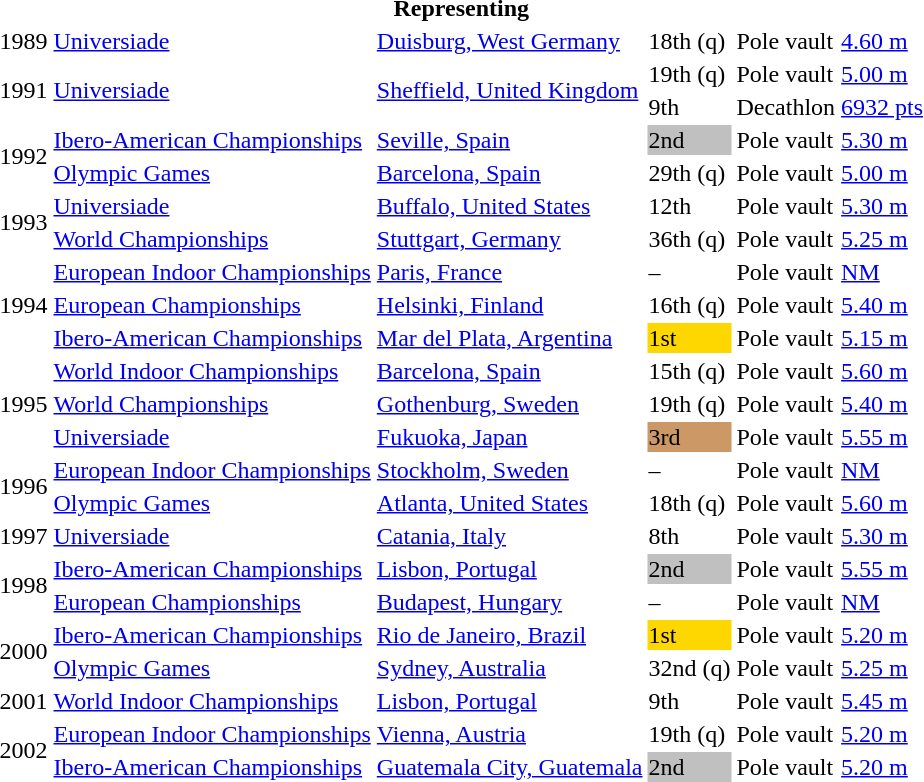<table>
<tr>
<th colspan="6">Representing </th>
</tr>
<tr>
<td>1989</td>
<td><a href='#'>Universiade</a></td>
<td><a href='#'>Duisburg, West Germany</a></td>
<td>18th (q)</td>
<td>Pole vault</td>
<td><a href='#'>4.60 m</a></td>
</tr>
<tr>
<td rowspan=2>1991</td>
<td rowspan=2><a href='#'>Universiade</a></td>
<td rowspan=2><a href='#'>Sheffield, United Kingdom</a></td>
<td>19th (q)</td>
<td>Pole vault</td>
<td><a href='#'>5.00 m</a></td>
</tr>
<tr>
<td>9th</td>
<td>Decathlon</td>
<td><a href='#'>6932 pts</a></td>
</tr>
<tr>
<td rowspan=2>1992</td>
<td><a href='#'>Ibero-American Championships</a></td>
<td><a href='#'>Seville, Spain</a></td>
<td bgcolor=silver>2nd</td>
<td>Pole vault</td>
<td><a href='#'>5.30 m</a></td>
</tr>
<tr>
<td><a href='#'>Olympic Games</a></td>
<td><a href='#'>Barcelona, Spain</a></td>
<td>29th (q)</td>
<td>Pole vault</td>
<td><a href='#'>5.00 m</a></td>
</tr>
<tr>
<td rowspan=2>1993</td>
<td><a href='#'>Universiade</a></td>
<td><a href='#'>Buffalo, United States</a></td>
<td>12th</td>
<td>Pole vault</td>
<td><a href='#'>5.30 m</a></td>
</tr>
<tr>
<td><a href='#'>World Championships</a></td>
<td><a href='#'>Stuttgart, Germany</a></td>
<td>36th (q)</td>
<td>Pole vault</td>
<td><a href='#'>5.25 m</a></td>
</tr>
<tr>
<td rowspan=3>1994</td>
<td><a href='#'>European Indoor Championships</a></td>
<td><a href='#'>Paris, France</a></td>
<td>–</td>
<td>Pole vault</td>
<td><a href='#'>NM</a></td>
</tr>
<tr>
<td><a href='#'>European Championships</a></td>
<td><a href='#'>Helsinki, Finland</a></td>
<td>16th (q)</td>
<td>Pole vault</td>
<td><a href='#'>5.40 m</a></td>
</tr>
<tr>
<td><a href='#'>Ibero-American Championships</a></td>
<td><a href='#'>Mar del Plata, Argentina</a></td>
<td bgcolor=gold>1st</td>
<td>Pole vault</td>
<td><a href='#'>5.15 m</a></td>
</tr>
<tr>
<td rowspan=3>1995</td>
<td><a href='#'>World Indoor Championships</a></td>
<td><a href='#'>Barcelona, Spain</a></td>
<td>15th (q)</td>
<td>Pole vault</td>
<td><a href='#'>5.60 m</a></td>
</tr>
<tr>
<td><a href='#'>World Championships</a></td>
<td><a href='#'>Gothenburg, Sweden</a></td>
<td>19th (q)</td>
<td>Pole vault</td>
<td><a href='#'>5.40 m</a></td>
</tr>
<tr>
<td><a href='#'>Universiade</a></td>
<td><a href='#'>Fukuoka, Japan</a></td>
<td bgcolor=cc9966>3rd</td>
<td>Pole vault</td>
<td><a href='#'>5.55 m</a></td>
</tr>
<tr>
<td rowspan=2>1996</td>
<td><a href='#'>European Indoor Championships</a></td>
<td><a href='#'>Stockholm, Sweden</a></td>
<td>–</td>
<td>Pole vault</td>
<td><a href='#'>NM</a></td>
</tr>
<tr>
<td><a href='#'>Olympic Games</a></td>
<td><a href='#'>Atlanta, United States</a></td>
<td>18th (q)</td>
<td>Pole vault</td>
<td><a href='#'>5.60 m</a></td>
</tr>
<tr>
<td>1997</td>
<td><a href='#'>Universiade</a></td>
<td><a href='#'>Catania, Italy</a></td>
<td>8th</td>
<td>Pole vault</td>
<td><a href='#'>5.30 m</a></td>
</tr>
<tr>
<td rowspan=2>1998</td>
<td><a href='#'>Ibero-American Championships</a></td>
<td><a href='#'>Lisbon, Portugal</a></td>
<td bgcolor=silver>2nd</td>
<td>Pole vault</td>
<td><a href='#'>5.55 m</a></td>
</tr>
<tr>
<td><a href='#'>European Championships</a></td>
<td><a href='#'>Budapest, Hungary</a></td>
<td>–</td>
<td>Pole vault</td>
<td><a href='#'>NM</a></td>
</tr>
<tr>
<td rowspan=2>2000</td>
<td><a href='#'>Ibero-American Championships</a></td>
<td><a href='#'>Rio de Janeiro, Brazil</a></td>
<td bgcolor=gold>1st</td>
<td>Pole vault</td>
<td><a href='#'>5.20 m</a></td>
</tr>
<tr>
<td><a href='#'>Olympic Games</a></td>
<td><a href='#'>Sydney, Australia</a></td>
<td>32nd (q)</td>
<td>Pole vault</td>
<td><a href='#'>5.25 m</a></td>
</tr>
<tr>
<td>2001</td>
<td><a href='#'>World Indoor Championships</a></td>
<td><a href='#'>Lisbon, Portugal</a></td>
<td>9th</td>
<td>Pole vault</td>
<td><a href='#'>5.45 m</a></td>
</tr>
<tr>
<td rowspan=2>2002</td>
<td><a href='#'>European Indoor Championships</a></td>
<td><a href='#'>Vienna, Austria</a></td>
<td>19th (q)</td>
<td>Pole vault</td>
<td><a href='#'>5.20 m</a></td>
</tr>
<tr>
<td><a href='#'>Ibero-American Championships</a></td>
<td><a href='#'>Guatemala City, Guatemala</a></td>
<td bgcolor=silver>2nd</td>
<td>Pole vault</td>
<td><a href='#'>5.20 m</a></td>
</tr>
</table>
